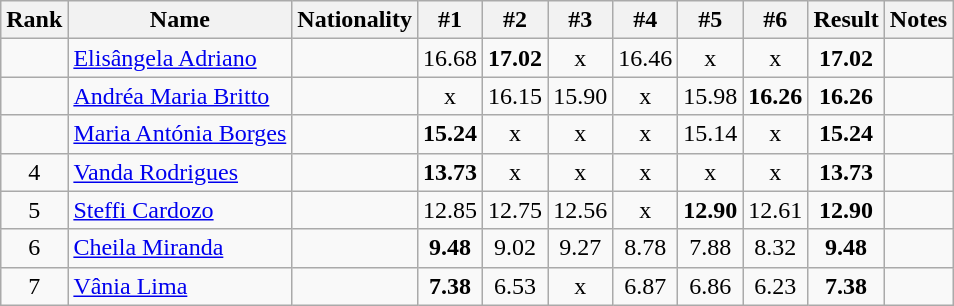<table class="wikitable sortable" style="text-align:center">
<tr>
<th>Rank</th>
<th>Name</th>
<th>Nationality</th>
<th>#1</th>
<th>#2</th>
<th>#3</th>
<th>#4</th>
<th>#5</th>
<th>#6</th>
<th>Result</th>
<th>Notes</th>
</tr>
<tr>
<td></td>
<td align=left><a href='#'>Elisângela Adriano</a></td>
<td align=left></td>
<td>16.68</td>
<td><strong>17.02</strong></td>
<td>x</td>
<td>16.46</td>
<td>x</td>
<td>x</td>
<td><strong>17.02</strong></td>
<td></td>
</tr>
<tr>
<td></td>
<td align=left><a href='#'>Andréa Maria Britto</a></td>
<td align=left></td>
<td>x</td>
<td>16.15</td>
<td>15.90</td>
<td>x</td>
<td>15.98</td>
<td><strong>16.26</strong></td>
<td><strong>16.26</strong></td>
<td></td>
</tr>
<tr>
<td></td>
<td align=left><a href='#'>Maria Antónia Borges</a></td>
<td align=left></td>
<td><strong>15.24</strong></td>
<td>x</td>
<td>x</td>
<td>x</td>
<td>15.14</td>
<td>x</td>
<td><strong>15.24</strong></td>
<td></td>
</tr>
<tr>
<td>4</td>
<td align=left><a href='#'>Vanda Rodrigues</a></td>
<td align=left></td>
<td><strong>13.73</strong></td>
<td>x</td>
<td>x</td>
<td>x</td>
<td>x</td>
<td>x</td>
<td><strong>13.73</strong></td>
<td></td>
</tr>
<tr>
<td>5</td>
<td align=left><a href='#'>Steffi Cardozo</a></td>
<td align=left></td>
<td>12.85</td>
<td>12.75</td>
<td>12.56</td>
<td>x</td>
<td><strong>12.90</strong></td>
<td>12.61</td>
<td><strong>12.90</strong></td>
<td></td>
</tr>
<tr>
<td>6</td>
<td align=left><a href='#'>Cheila Miranda</a></td>
<td align=left></td>
<td><strong>9.48</strong></td>
<td>9.02</td>
<td>9.27</td>
<td>8.78</td>
<td>7.88</td>
<td>8.32</td>
<td><strong>9.48</strong></td>
<td></td>
</tr>
<tr>
<td>7</td>
<td align=left><a href='#'>Vânia Lima</a></td>
<td align=left></td>
<td><strong>7.38</strong></td>
<td>6.53</td>
<td>x</td>
<td>6.87</td>
<td>6.86</td>
<td>6.23</td>
<td><strong>7.38</strong></td>
<td></td>
</tr>
</table>
